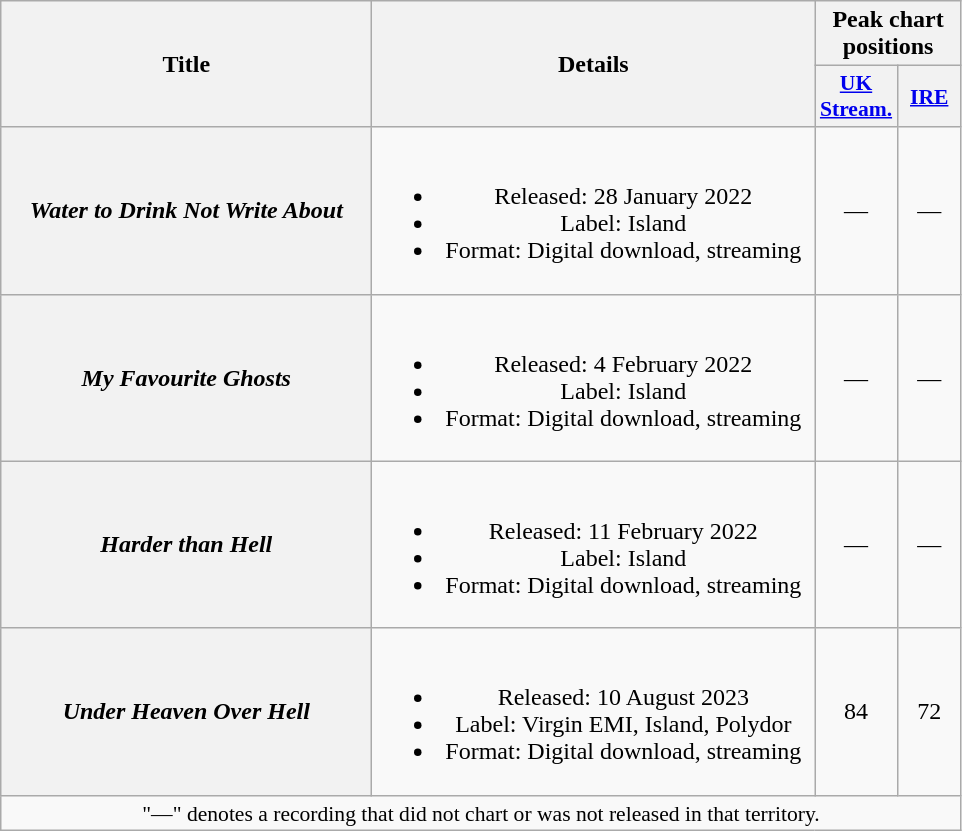<table class="wikitable plainrowheaders" style="text-align:center;">
<tr>
<th scope="col" rowspan="2" style="width:15em;">Title</th>
<th scope="col" rowspan="2" style="width:18em;">Details</th>
<th scope="col" colspan="2">Peak chart positions</th>
</tr>
<tr>
<th scope="col" style="width:2.5em;font-size:90%;"><a href='#'>UK<br>Stream.</a><br></th>
<th scope="col" style="width:2.5em;font-size:90%;"><a href='#'>IRE</a><br></th>
</tr>
<tr>
<th scope="row"><em>Water to Drink Not Write About</em></th>
<td><br><ul><li>Released: 28 January 2022</li><li>Label: Island</li><li>Format: Digital download, streaming</li></ul></td>
<td>—</td>
<td>—</td>
</tr>
<tr>
<th scope="row"><em>My Favourite Ghosts</em></th>
<td><br><ul><li>Released: 4 February 2022</li><li>Label: Island</li><li>Format: Digital download, streaming</li></ul></td>
<td>—</td>
<td>—</td>
</tr>
<tr>
<th scope="row"><em>Harder than Hell</em></th>
<td><br><ul><li>Released: 11 February 2022</li><li>Label: Island</li><li>Format: Digital download, streaming</li></ul></td>
<td>—</td>
<td>—</td>
</tr>
<tr>
<th scope="row"><em>Under Heaven Over Hell</em></th>
<td><br><ul><li>Released: 10 August 2023</li><li>Label: Virgin EMI, Island, Polydor</li><li>Format: Digital download, streaming</li></ul></td>
<td>84</td>
<td>72<br></td>
</tr>
<tr>
<td colspan="13" style="font-size:90%">"—" denotes a recording that did not chart or was not released in that territory.</td>
</tr>
</table>
